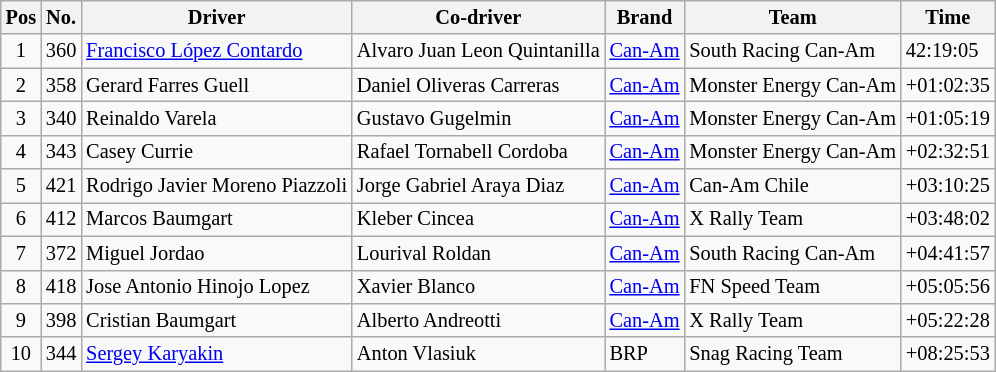<table class="wikitable" style="font-size:85%">
<tr>
<th>Pos</th>
<th>No.</th>
<th>Driver</th>
<th>Co-driver</th>
<th>Brand</th>
<th>Team</th>
<th>Time</th>
</tr>
<tr>
<td align=center>1</td>
<td align=center>360</td>
<td> <a href='#'>Francisco López Contardo</a></td>
<td> Alvaro Juan Leon Quintanilla</td>
<td><a href='#'>Can-Am</a></td>
<td>South Racing Can-Am</td>
<td>42:19:05</td>
</tr>
<tr>
<td align=center>2</td>
<td align=center>358</td>
<td> Gerard Farres Guell</td>
<td> Daniel Oliveras Carreras</td>
<td><a href='#'>Can-Am</a></td>
<td>Monster Energy Can-Am</td>
<td>+01:02:35</td>
</tr>
<tr>
<td align=center>3</td>
<td align=center>340</td>
<td> Reinaldo Varela</td>
<td> Gustavo Gugelmin</td>
<td><a href='#'>Can-Am</a></td>
<td>Monster Energy Can-Am</td>
<td>+01:05:19</td>
</tr>
<tr>
<td align=center>4</td>
<td align=center>343</td>
<td> Casey Currie</td>
<td> Rafael Tornabell Cordoba</td>
<td><a href='#'>Can-Am</a></td>
<td>Monster Energy Can-Am</td>
<td>+02:32:51</td>
</tr>
<tr>
<td align=center>5</td>
<td align=center>421</td>
<td> Rodrigo Javier Moreno Piazzoli</td>
<td> Jorge Gabriel Araya Diaz</td>
<td><a href='#'>Can-Am</a></td>
<td>Can-Am Chile</td>
<td>+03:10:25</td>
</tr>
<tr>
<td align=center>6</td>
<td align=center>412</td>
<td> Marcos Baumgart</td>
<td> Kleber Cincea</td>
<td><a href='#'>Can-Am</a></td>
<td>X Rally Team</td>
<td>+03:48:02</td>
</tr>
<tr>
<td align=center>7</td>
<td align=center>372</td>
<td> Miguel Jordao</td>
<td> Lourival Roldan</td>
<td><a href='#'>Can-Am</a></td>
<td>South Racing Can-Am</td>
<td>+04:41:57</td>
</tr>
<tr>
<td align=center>8</td>
<td align=center>418</td>
<td> Jose Antonio Hinojo Lopez</td>
<td> Xavier Blanco</td>
<td><a href='#'>Can-Am</a></td>
<td>FN Speed Team</td>
<td>+05:05:56</td>
</tr>
<tr>
<td align=center>9</td>
<td align=center>398</td>
<td> Cristian Baumgart</td>
<td> Alberto Andreotti</td>
<td><a href='#'>Can-Am</a></td>
<td>X Rally Team</td>
<td>+05:22:28</td>
</tr>
<tr>
<td align=center>10</td>
<td align=center>344</td>
<td> <a href='#'>Sergey Karyakin</a></td>
<td> Anton Vlasiuk</td>
<td>BRP</td>
<td>Snag Racing Team</td>
<td>+08:25:53</td>
</tr>
</table>
